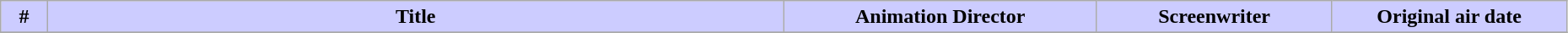<table class="wikitable" width="98%">
<tr>
<th style="background: #CCF" width="3%;">#</th>
<th style="background: #CCF">Title</th>
<th style="background: #CCF" width="20%;">Animation Director</th>
<th style="background: #CCF" width="15%;">Screenwriter</th>
<th style="background: #CCF" width="15%;">Original air date</th>
</tr>
<tr>
</tr>
</table>
